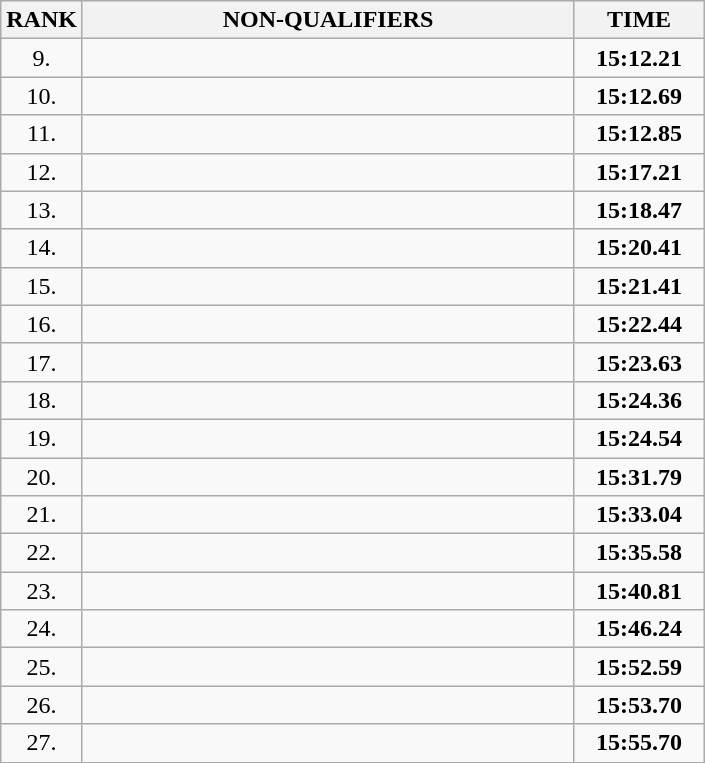<table class="wikitable">
<tr>
<th>RANK</th>
<th style="width: 20em">NON-QUALIFIERS</th>
<th style="width: 5em">TIME</th>
</tr>
<tr>
<td align="center">9.</td>
<td></td>
<td align="center"><strong>15:12.21</strong></td>
</tr>
<tr>
<td align="center">10.</td>
<td></td>
<td align="center"><strong>15:12.69</strong></td>
</tr>
<tr>
<td align="center">11.</td>
<td></td>
<td align="center"><strong>15:12.85</strong></td>
</tr>
<tr>
<td align="center">12.</td>
<td></td>
<td align="center"><strong>15:17.21</strong></td>
</tr>
<tr>
<td align="center">13.</td>
<td></td>
<td align="center"><strong>15:18.47</strong></td>
</tr>
<tr>
<td align="center">14.</td>
<td></td>
<td align="center"><strong>15:20.41</strong></td>
</tr>
<tr>
<td align="center">15.</td>
<td></td>
<td align="center"><strong>15:21.41</strong></td>
</tr>
<tr>
<td align="center">16.</td>
<td></td>
<td align="center"><strong>15:22.44</strong></td>
</tr>
<tr>
<td align="center">17.</td>
<td></td>
<td align="center"><strong>15:23.63</strong></td>
</tr>
<tr>
<td align="center">18.</td>
<td></td>
<td align="center"><strong>15:24.36</strong></td>
</tr>
<tr>
<td align="center">19.</td>
<td></td>
<td align="center"><strong>15:24.54</strong></td>
</tr>
<tr>
<td align="center">20.</td>
<td></td>
<td align="center"><strong>15:31.79</strong></td>
</tr>
<tr>
<td align="center">21.</td>
<td></td>
<td align="center"><strong>15:33.04</strong></td>
</tr>
<tr>
<td align="center">22.</td>
<td></td>
<td align="center"><strong>15:35.58</strong></td>
</tr>
<tr>
<td align="center">23.</td>
<td></td>
<td align="center"><strong>15:40.81</strong></td>
</tr>
<tr>
<td align="center">24.</td>
<td></td>
<td align="center"><strong>15:46.24</strong></td>
</tr>
<tr>
<td align="center">25.</td>
<td></td>
<td align="center"><strong>15:52.59</strong></td>
</tr>
<tr>
<td align="center">26.</td>
<td></td>
<td align="center"><strong>15:53.70</strong></td>
</tr>
<tr>
<td align="center">27.</td>
<td></td>
<td align="center"><strong>15:55.70</strong></td>
</tr>
</table>
